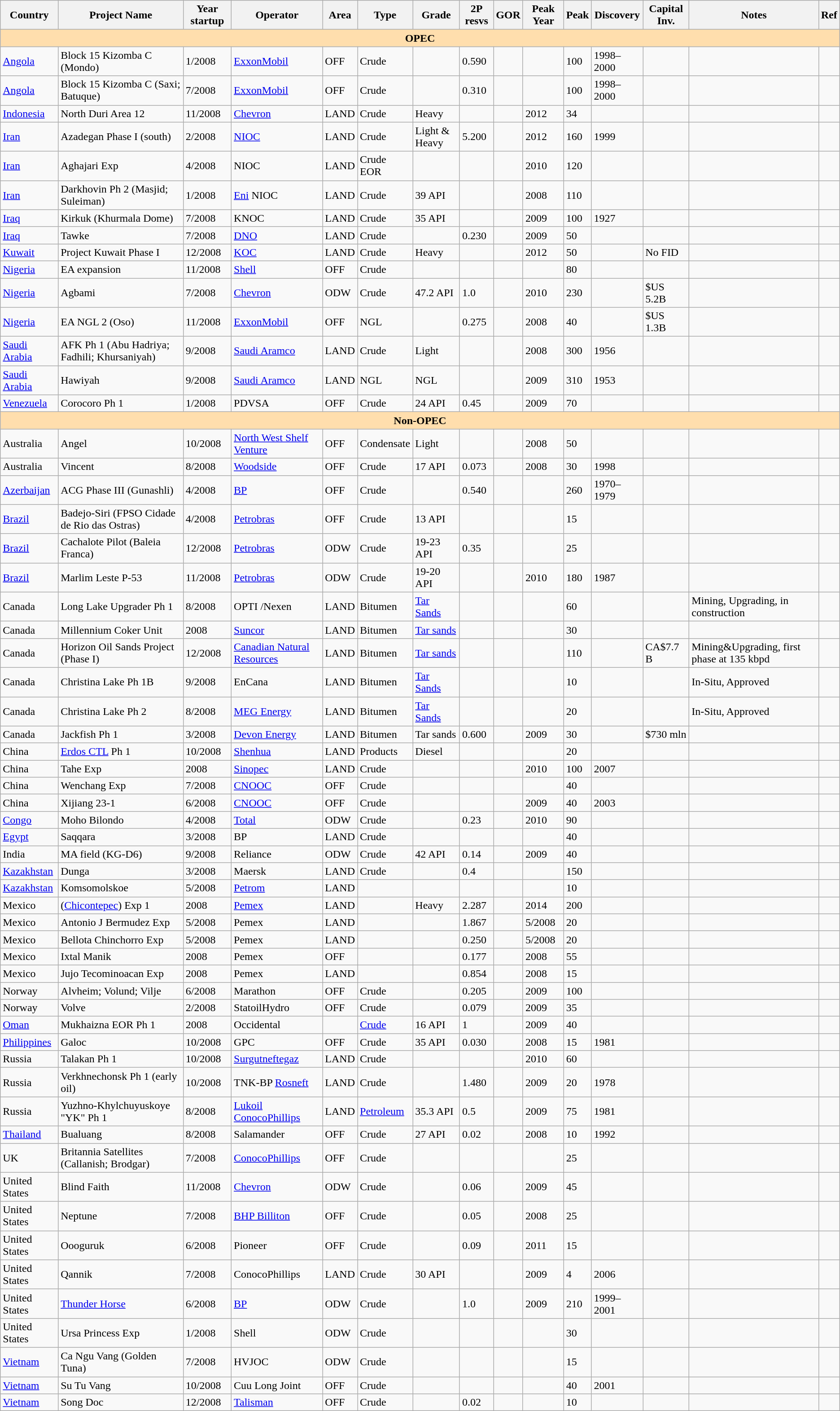<table class="wikitable">
<tr>
<th>Country</th>
<th>Project Name</th>
<th>Year startup</th>
<th>Operator</th>
<th>Area</th>
<th>Type</th>
<th>Grade</th>
<th>2P resvs</th>
<th>GOR</th>
<th>Peak Year</th>
<th>Peak</th>
<th>Discovery</th>
<th>Capital Inv.</th>
<th>Notes</th>
<th>Ref</th>
</tr>
<tr --->
<td align="center" colspan="15" style="background:#ffdead;border-top:1px; border-right:1px; border-bottom:2px; border-left:1px;"><strong>OPEC</strong></td>
</tr>
<tr --->
<td><a href='#'>Angola</a></td>
<td>Block 15 Kizomba C (Mondo)</td>
<td>1/2008</td>
<td><a href='#'>ExxonMobil</a></td>
<td>OFF</td>
<td>Crude</td>
<td></td>
<td>0.590</td>
<td></td>
<td></td>
<td>100</td>
<td>1998–2000</td>
<td></td>
<td></td>
<td></td>
</tr>
<tr --->
<td><a href='#'>Angola</a></td>
<td>Block 15 Kizomba C (Saxi; Batuque)</td>
<td>7/2008</td>
<td><a href='#'>ExxonMobil</a></td>
<td>OFF</td>
<td>Crude</td>
<td></td>
<td>0.310</td>
<td></td>
<td></td>
<td>100</td>
<td>1998–2000</td>
<td></td>
<td></td>
<td></td>
</tr>
<tr --->
<td><a href='#'>Indonesia</a></td>
<td>North Duri Area 12</td>
<td>11/2008</td>
<td><a href='#'>Chevron</a></td>
<td>LAND</td>
<td>Crude</td>
<td>Heavy</td>
<td></td>
<td></td>
<td>2012</td>
<td>34</td>
<td></td>
<td></td>
<td></td>
<td></td>
</tr>
<tr --->
<td><a href='#'>Iran</a></td>
<td>Azadegan Phase I (south)</td>
<td>2/2008</td>
<td><a href='#'>NIOC</a></td>
<td>LAND</td>
<td>Crude</td>
<td>Light & Heavy</td>
<td>5.200</td>
<td></td>
<td>2012</td>
<td>160</td>
<td>1999</td>
<td></td>
<td></td>
<td></td>
</tr>
<tr --->
<td><a href='#'>Iran</a></td>
<td>Aghajari Exp</td>
<td>4/2008</td>
<td>NIOC</td>
<td>LAND</td>
<td>Crude EOR</td>
<td></td>
<td></td>
<td></td>
<td>2010</td>
<td>120</td>
<td></td>
<td></td>
<td></td>
<td></td>
</tr>
<tr --->
<td><a href='#'>Iran</a></td>
<td>Darkhovin Ph 2 (Masjid; Suleiman)</td>
<td>1/2008</td>
<td><a href='#'>Eni</a> NIOC</td>
<td>LAND</td>
<td>Crude</td>
<td>39 API</td>
<td></td>
<td></td>
<td>2008</td>
<td>110</td>
<td></td>
<td></td>
<td></td>
<td></td>
</tr>
<tr --->
<td><a href='#'>Iraq</a></td>
<td>Kirkuk (Khurmala Dome)</td>
<td>7/2008</td>
<td>KNOC</td>
<td>LAND</td>
<td>Crude</td>
<td>35 API</td>
<td></td>
<td></td>
<td>2009</td>
<td>100</td>
<td>1927</td>
<td></td>
<td></td>
<td></td>
</tr>
<tr --->
<td><a href='#'>Iraq</a></td>
<td>Tawke</td>
<td>7/2008</td>
<td><a href='#'>DNO</a></td>
<td>LAND</td>
<td>Crude</td>
<td></td>
<td>0.230</td>
<td></td>
<td>2009</td>
<td>50</td>
<td></td>
<td></td>
<td></td>
<td></td>
</tr>
<tr --->
<td><a href='#'>Kuwait</a></td>
<td>Project Kuwait Phase I</td>
<td>12/2008</td>
<td><a href='#'>KOC</a></td>
<td>LAND</td>
<td>Crude</td>
<td>Heavy</td>
<td></td>
<td></td>
<td>2012</td>
<td>50</td>
<td></td>
<td>No FID</td>
<td></td>
<td></td>
</tr>
<tr --->
<td><a href='#'>Nigeria</a></td>
<td>EA expansion</td>
<td>11/2008</td>
<td><a href='#'>Shell</a></td>
<td>OFF</td>
<td>Crude</td>
<td></td>
<td></td>
<td></td>
<td></td>
<td>80</td>
<td></td>
<td></td>
<td></td>
<td></td>
</tr>
<tr --->
<td><a href='#'>Nigeria</a></td>
<td>Agbami</td>
<td>7/2008</td>
<td><a href='#'>Chevron</a></td>
<td>ODW</td>
<td>Crude</td>
<td>47.2 API</td>
<td>1.0</td>
<td></td>
<td>2010</td>
<td>230</td>
<td></td>
<td>$US 5.2B</td>
<td></td>
<td></td>
</tr>
<tr --->
<td><a href='#'>Nigeria</a></td>
<td>EA NGL 2 (Oso)</td>
<td>11/2008</td>
<td><a href='#'>ExxonMobil</a></td>
<td>OFF</td>
<td>NGL</td>
<td></td>
<td>0.275</td>
<td></td>
<td>2008</td>
<td>40</td>
<td></td>
<td>$US 1.3B</td>
<td></td>
<td></td>
</tr>
<tr --->
<td><a href='#'>Saudi Arabia</a></td>
<td>AFK Ph 1 (Abu Hadriya; Fadhili; Khursaniyah)</td>
<td>9/2008</td>
<td><a href='#'>Saudi Aramco</a></td>
<td>LAND</td>
<td>Crude</td>
<td>Light</td>
<td></td>
<td></td>
<td>2008</td>
<td>300</td>
<td>1956</td>
<td></td>
<td></td>
<td></td>
</tr>
<tr --->
<td><a href='#'>Saudi Arabia</a></td>
<td>Hawiyah</td>
<td>9/2008</td>
<td><a href='#'>Saudi Aramco</a></td>
<td>LAND</td>
<td>NGL</td>
<td>NGL</td>
<td></td>
<td></td>
<td>2009</td>
<td>310</td>
<td>1953</td>
<td></td>
<td></td>
<td></td>
</tr>
<tr --->
<td><a href='#'>Venezuela</a></td>
<td>Corocoro Ph 1</td>
<td>1/2008</td>
<td>PDVSA</td>
<td>OFF</td>
<td>Crude</td>
<td>24 API</td>
<td>0.45</td>
<td></td>
<td>2009</td>
<td>70</td>
<td></td>
<td></td>
<td></td>
<td></td>
</tr>
<tr --->
<td align="center" colspan="15" style="background:#ffdead;border-top:1px; border-right:1px; border-bottom:2px; border-left:1px;"><strong>Non-OPEC</strong></td>
</tr>
<tr --->
<td>Australia</td>
<td>Angel</td>
<td>10/2008</td>
<td><a href='#'>North West Shelf Venture</a></td>
<td>OFF</td>
<td>Condensate</td>
<td>Light</td>
<td></td>
<td></td>
<td>2008</td>
<td>50</td>
<td></td>
<td></td>
<td></td>
<td></td>
</tr>
<tr --->
<td>Australia</td>
<td>Vincent</td>
<td>8/2008</td>
<td><a href='#'>Woodside</a></td>
<td>OFF</td>
<td>Crude</td>
<td>17 API</td>
<td>0.073</td>
<td></td>
<td>2008</td>
<td>30</td>
<td>1998</td>
<td></td>
<td></td>
<td></td>
</tr>
<tr --->
<td><a href='#'>Azerbaijan</a></td>
<td>ACG Phase III (Gunashli)</td>
<td>4/2008</td>
<td><a href='#'>BP</a></td>
<td>OFF</td>
<td>Crude</td>
<td></td>
<td>0.540</td>
<td></td>
<td></td>
<td>260</td>
<td>1970–1979</td>
<td></td>
<td></td>
<td></td>
</tr>
<tr --->
<td><a href='#'>Brazil</a></td>
<td>Badejo-Siri (FPSO Cidade de Rio das Ostras)</td>
<td>4/2008</td>
<td><a href='#'>Petrobras</a></td>
<td>OFF</td>
<td>Crude</td>
<td>13 API</td>
<td></td>
<td></td>
<td></td>
<td>15</td>
<td></td>
<td></td>
<td></td>
<td></td>
</tr>
<tr --->
<td><a href='#'>Brazil</a></td>
<td>Cachalote Pilot (Baleia Franca)</td>
<td>12/2008</td>
<td><a href='#'>Petrobras</a></td>
<td>ODW</td>
<td>Crude</td>
<td>19-23 API</td>
<td>0.35</td>
<td></td>
<td></td>
<td>25</td>
<td></td>
<td></td>
<td></td>
<td></td>
</tr>
<tr --->
<td><a href='#'>Brazil</a></td>
<td>Marlim Leste P-53</td>
<td>11/2008</td>
<td><a href='#'>Petrobras</a></td>
<td>ODW</td>
<td>Crude</td>
<td>19-20 API</td>
<td></td>
<td></td>
<td>2010</td>
<td>180</td>
<td>1987</td>
<td></td>
<td></td>
<td></td>
</tr>
<tr --->
<td>Canada</td>
<td>Long Lake Upgrader Ph 1</td>
<td>8/2008</td>
<td>OPTI /Nexen</td>
<td>LAND</td>
<td>Bitumen</td>
<td><a href='#'>Tar Sands</a></td>
<td></td>
<td></td>
<td></td>
<td>60</td>
<td></td>
<td></td>
<td>Mining, Upgrading, in construction</td>
<td></td>
</tr>
<tr --->
<td>Canada</td>
<td>Millennium Coker Unit</td>
<td>2008</td>
<td><a href='#'>Suncor</a></td>
<td>LAND</td>
<td>Bitumen</td>
<td><a href='#'>Tar sands</a></td>
<td></td>
<td></td>
<td></td>
<td>30</td>
<td></td>
<td></td>
<td></td>
<td></td>
</tr>
<tr --->
<td>Canada</td>
<td>Horizon Oil Sands Project (Phase I)</td>
<td>12/2008</td>
<td><a href='#'>Canadian Natural Resources</a></td>
<td>LAND</td>
<td>Bitumen</td>
<td><a href='#'>Tar sands</a></td>
<td></td>
<td></td>
<td></td>
<td>110</td>
<td></td>
<td>CA$7.7 B</td>
<td>Mining&Upgrading, first phase at 135 kbpd</td>
<td></td>
</tr>
<tr --->
<td>Canada</td>
<td>Christina Lake Ph 1B</td>
<td>9/2008</td>
<td>EnCana</td>
<td>LAND</td>
<td>Bitumen</td>
<td><a href='#'>Tar Sands</a></td>
<td></td>
<td></td>
<td></td>
<td>10</td>
<td></td>
<td></td>
<td>In-Situ, Approved</td>
<td></td>
</tr>
<tr --->
<td>Canada</td>
<td>Christina Lake Ph 2</td>
<td>8/2008</td>
<td><a href='#'>MEG Energy</a> </td>
<td>LAND</td>
<td>Bitumen</td>
<td><a href='#'>Tar Sands</a></td>
<td></td>
<td></td>
<td></td>
<td>20</td>
<td></td>
<td></td>
<td>In-Situ, Approved</td>
<td></td>
</tr>
<tr --->
<td>Canada</td>
<td>Jackfish Ph 1</td>
<td>3/2008</td>
<td><a href='#'>Devon Energy</a></td>
<td>LAND</td>
<td>Bitumen</td>
<td>Tar sands</td>
<td>0.600</td>
<td></td>
<td>2009</td>
<td>30</td>
<td></td>
<td>$730 mln</td>
<td></td>
<td></td>
</tr>
<tr --->
<td>China</td>
<td><a href='#'>Erdos CTL</a> Ph 1</td>
<td>10/2008</td>
<td><a href='#'>Shenhua</a></td>
<td>LAND</td>
<td>Products</td>
<td>Diesel</td>
<td></td>
<td></td>
<td></td>
<td>20</td>
<td></td>
<td></td>
<td></td>
<td></td>
</tr>
<tr --->
<td>China</td>
<td>Tahe Exp</td>
<td>2008</td>
<td><a href='#'>Sinopec</a></td>
<td>LAND</td>
<td>Crude</td>
<td></td>
<td></td>
<td></td>
<td>2010</td>
<td>100</td>
<td>2007</td>
<td></td>
<td></td>
<td></td>
</tr>
<tr --->
<td>China</td>
<td>Wenchang Exp</td>
<td>7/2008</td>
<td><a href='#'>CNOOC</a></td>
<td>OFF</td>
<td>Crude</td>
<td></td>
<td></td>
<td></td>
<td></td>
<td>40</td>
<td></td>
<td></td>
<td></td>
<td></td>
</tr>
<tr --->
<td>China</td>
<td>Xijiang 23-1</td>
<td>6/2008</td>
<td><a href='#'>CNOOC</a></td>
<td>OFF</td>
<td>Crude</td>
<td></td>
<td></td>
<td></td>
<td>2009</td>
<td>40</td>
<td>2003</td>
<td></td>
<td></td>
<td></td>
</tr>
<tr --->
<td><a href='#'>Congo</a></td>
<td>Moho Bilondo</td>
<td>4/2008</td>
<td><a href='#'>Total</a></td>
<td>ODW</td>
<td>Crude</td>
<td></td>
<td>0.23</td>
<td></td>
<td>2010</td>
<td>90</td>
<td></td>
<td></td>
<td></td>
<td></td>
</tr>
<tr --->
<td><a href='#'>Egypt</a></td>
<td>Saqqara</td>
<td>3/2008</td>
<td>BP</td>
<td>LAND</td>
<td>Crude</td>
<td></td>
<td></td>
<td></td>
<td></td>
<td>40</td>
<td></td>
<td></td>
<td></td>
<td></td>
</tr>
<tr --->
<td>India</td>
<td>MA field (KG-D6)</td>
<td>9/2008</td>
<td>Reliance</td>
<td>ODW</td>
<td>Crude</td>
<td>42 API</td>
<td>0.14</td>
<td></td>
<td>2009</td>
<td>40</td>
<td></td>
<td></td>
<td></td>
<td></td>
</tr>
<tr --->
<td><a href='#'>Kazakhstan</a></td>
<td>Dunga</td>
<td>3/2008</td>
<td>Maersk</td>
<td>LAND</td>
<td>Crude</td>
<td></td>
<td>0.4</td>
<td></td>
<td></td>
<td>150</td>
<td></td>
<td></td>
<td></td>
<td></td>
</tr>
<tr --->
<td><a href='#'>Kazakhstan</a></td>
<td>Komsomolskoe</td>
<td>5/2008</td>
<td><a href='#'>Petrom</a></td>
<td>LAND</td>
<td></td>
<td></td>
<td></td>
<td></td>
<td></td>
<td>10</td>
<td></td>
<td></td>
<td></td>
<td></td>
</tr>
<tr --->
<td>Mexico</td>
<td>(<a href='#'>Chicontepec</a>) Exp 1</td>
<td>2008</td>
<td><a href='#'>Pemex</a></td>
<td>LAND</td>
<td></td>
<td>Heavy</td>
<td>2.287</td>
<td></td>
<td>2014</td>
<td>200</td>
<td></td>
<td></td>
<td></td>
<td></td>
</tr>
<tr --->
<td>Mexico</td>
<td>Antonio J Bermudez Exp</td>
<td>5/2008</td>
<td>Pemex</td>
<td>LAND</td>
<td></td>
<td></td>
<td>1.867</td>
<td></td>
<td>5/2008</td>
<td>20</td>
<td></td>
<td></td>
<td></td>
<td></td>
</tr>
<tr --->
<td>Mexico</td>
<td>Bellota Chinchorro Exp</td>
<td>5/2008</td>
<td>Pemex</td>
<td>LAND</td>
<td></td>
<td></td>
<td>0.250</td>
<td></td>
<td>5/2008</td>
<td>20</td>
<td></td>
<td></td>
<td></td>
<td><br></td>
</tr>
<tr --->
<td>Mexico</td>
<td>Ixtal Manik</td>
<td>2008</td>
<td>Pemex</td>
<td>OFF</td>
<td></td>
<td></td>
<td>0.177</td>
<td></td>
<td>2008</td>
<td>55</td>
<td></td>
<td></td>
<td></td>
<td></td>
</tr>
<tr --->
<td>Mexico</td>
<td>Jujo Tecominoacan Exp</td>
<td>2008</td>
<td>Pemex</td>
<td>LAND</td>
<td></td>
<td></td>
<td>0.854</td>
<td></td>
<td>2008</td>
<td>15</td>
<td></td>
<td></td>
<td></td>
<td></td>
</tr>
<tr --->
<td>Norway</td>
<td>Alvheim; Volund; Vilje</td>
<td>6/2008</td>
<td>Marathon</td>
<td>OFF</td>
<td>Crude</td>
<td></td>
<td>0.205</td>
<td></td>
<td>2009</td>
<td>100</td>
<td></td>
<td></td>
<td></td>
<td></td>
</tr>
<tr --->
<td>Norway</td>
<td>Volve</td>
<td>2/2008</td>
<td>StatoilHydro</td>
<td>OFF</td>
<td>Crude</td>
<td></td>
<td>0.079</td>
<td></td>
<td>2009</td>
<td>35</td>
<td></td>
<td></td>
<td></td>
<td></td>
</tr>
<tr --->
<td><a href='#'>Oman</a></td>
<td>Mukhaizna EOR Ph 1</td>
<td>2008</td>
<td>Occidental</td>
<td></td>
<td><a href='#'>Crude</a></td>
<td>16 API</td>
<td>1</td>
<td></td>
<td>2009</td>
<td>40</td>
<td></td>
<td></td>
<td></td>
<td></td>
</tr>
<tr --->
<td><a href='#'>Philippines</a></td>
<td>Galoc</td>
<td>10/2008</td>
<td>GPC</td>
<td>OFF</td>
<td>Crude</td>
<td>35 API</td>
<td>0.030</td>
<td></td>
<td>2008</td>
<td>15</td>
<td>1981</td>
<td></td>
<td></td>
<td></td>
</tr>
<tr --->
<td>Russia</td>
<td>Talakan Ph 1</td>
<td>10/2008</td>
<td><a href='#'>Surgutneftegaz</a></td>
<td>LAND</td>
<td>Crude</td>
<td></td>
<td></td>
<td></td>
<td>2010</td>
<td>60</td>
<td></td>
<td></td>
<td></td>
<td></td>
</tr>
<tr --->
<td>Russia</td>
<td>Verkhnechonsk Ph 1 (early oil)</td>
<td>10/2008</td>
<td>TNK-BP <a href='#'>Rosneft</a></td>
<td>LAND</td>
<td>Crude</td>
<td></td>
<td>1.480</td>
<td></td>
<td>2009</td>
<td>20</td>
<td>1978</td>
<td></td>
<td></td>
<td></td>
</tr>
<tr --->
<td>Russia</td>
<td>Yuzhno-Khylchuyuskoye "YK" Ph 1</td>
<td>8/2008</td>
<td><a href='#'>Lukoil</a> <a href='#'>ConocoPhillips</a></td>
<td>LAND</td>
<td><a href='#'>Petroleum</a></td>
<td>35.3 API</td>
<td>0.5</td>
<td></td>
<td>2009</td>
<td>75</td>
<td>1981</td>
<td></td>
<td></td>
<td></td>
</tr>
<tr --->
<td><a href='#'>Thailand</a></td>
<td>Bualuang</td>
<td>8/2008</td>
<td>Salamander</td>
<td>OFF</td>
<td>Crude</td>
<td>27 API</td>
<td>0.02</td>
<td></td>
<td>2008</td>
<td>10</td>
<td>1992</td>
<td></td>
<td></td>
<td></td>
</tr>
<tr --->
<td>UK</td>
<td>Britannia Satellites (Callanish; Brodgar)</td>
<td>7/2008</td>
<td><a href='#'>ConocoPhillips</a></td>
<td>OFF</td>
<td>Crude</td>
<td></td>
<td></td>
<td></td>
<td></td>
<td>25</td>
<td></td>
<td></td>
<td></td>
<td></td>
</tr>
<tr --->
<td>United States</td>
<td>Blind Faith</td>
<td>11/2008</td>
<td><a href='#'>Chevron</a></td>
<td>ODW</td>
<td>Crude</td>
<td></td>
<td>0.06</td>
<td></td>
<td>2009</td>
<td>45</td>
<td></td>
<td></td>
<td></td>
<td></td>
</tr>
<tr --->
<td>United States</td>
<td>Neptune</td>
<td>7/2008</td>
<td><a href='#'>BHP Billiton</a></td>
<td>OFF</td>
<td>Crude</td>
<td></td>
<td>0.05</td>
<td></td>
<td>2008</td>
<td>25</td>
<td></td>
<td></td>
<td></td>
<td></td>
</tr>
<tr --->
<td>United States</td>
<td>Oooguruk</td>
<td>6/2008</td>
<td>Pioneer</td>
<td>OFF</td>
<td>Crude</td>
<td></td>
<td>0.09</td>
<td></td>
<td>2011</td>
<td>15</td>
<td></td>
<td></td>
<td></td>
<td></td>
</tr>
<tr --->
<td>United States</td>
<td>Qannik</td>
<td>7/2008</td>
<td>ConocoPhillips</td>
<td>LAND</td>
<td>Crude</td>
<td>30 API</td>
<td></td>
<td></td>
<td>2009</td>
<td>4</td>
<td>2006</td>
<td></td>
<td></td>
<td></td>
</tr>
<tr --->
<td>United States</td>
<td><a href='#'>Thunder Horse</a></td>
<td>6/2008</td>
<td><a href='#'>BP</a></td>
<td>ODW</td>
<td>Crude</td>
<td></td>
<td>1.0</td>
<td></td>
<td>2009</td>
<td>210</td>
<td>1999–2001</td>
<td></td>
<td></td>
<td></td>
</tr>
<tr --->
<td>United States</td>
<td>Ursa Princess Exp</td>
<td>1/2008</td>
<td>Shell</td>
<td>ODW</td>
<td>Crude</td>
<td></td>
<td></td>
<td></td>
<td></td>
<td>30</td>
<td></td>
<td></td>
<td></td>
<td></td>
</tr>
<tr --->
<td><a href='#'>Vietnam</a></td>
<td>Ca Ngu Vang (Golden Tuna)</td>
<td>7/2008</td>
<td>HVJOC</td>
<td>ODW</td>
<td>Crude</td>
<td></td>
<td></td>
<td></td>
<td></td>
<td>15</td>
<td></td>
<td></td>
<td></td>
<td></td>
</tr>
<tr --->
<td><a href='#'>Vietnam</a></td>
<td>Su Tu Vang</td>
<td>10/2008</td>
<td>Cuu Long Joint</td>
<td>OFF</td>
<td>Crude</td>
<td></td>
<td></td>
<td></td>
<td></td>
<td>40</td>
<td>2001</td>
<td></td>
<td></td>
<td></td>
</tr>
<tr --->
<td><a href='#'>Vietnam</a></td>
<td>Song Doc</td>
<td>12/2008</td>
<td><a href='#'>Talisman</a></td>
<td>OFF</td>
<td>Crude</td>
<td></td>
<td>0.02</td>
<td></td>
<td></td>
<td>10</td>
<td></td>
<td></td>
<td></td>
<td></td>
</tr>
</table>
